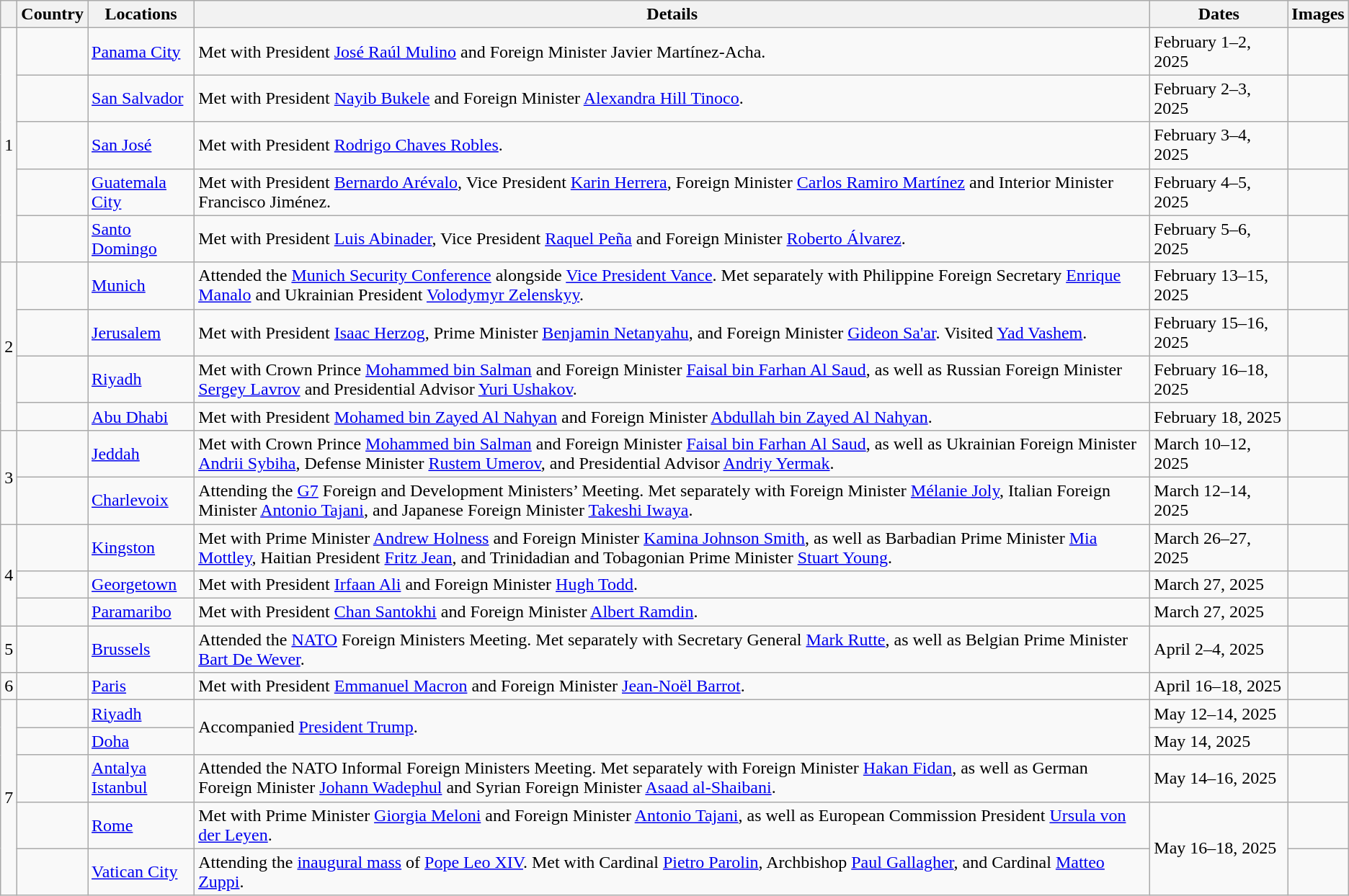<table class="wikitable sortable">
<tr>
<th></th>
<th>Country</th>
<th>Locations</th>
<th>Details</th>
<th width=120 class=unsortable>Dates</th>
<th class=unsortable>Images</th>
</tr>
<tr>
<td rowspan="5">1</td>
<td></td>
<td><a href='#'>Panama City</a></td>
<td>Met with President <a href='#'>José Raúl Mulino</a> and Foreign Minister Javier Martínez-Acha.</td>
<td>February 1–2, 2025</td>
<td></td>
</tr>
<tr>
<td></td>
<td><a href='#'>San Salvador</a></td>
<td>Met with President <a href='#'>Nayib Bukele</a> and Foreign Minister <a href='#'>Alexandra Hill Tinoco</a>.</td>
<td>February 2–3, 2025</td>
<td></td>
</tr>
<tr>
<td></td>
<td><a href='#'>San José</a></td>
<td>Met with President <a href='#'>Rodrigo Chaves Robles</a>.</td>
<td>February 3–4, 2025</td>
<td></td>
</tr>
<tr>
<td></td>
<td><a href='#'>Guatemala City</a></td>
<td>Met with President <a href='#'>Bernardo Arévalo</a>, Vice President <a href='#'>Karin Herrera</a>, Foreign Minister <a href='#'>Carlos Ramiro Martínez</a> and Interior Minister Francisco Jiménez.</td>
<td>February 4–5, 2025</td>
<td></td>
</tr>
<tr>
<td></td>
<td><a href='#'>Santo Domingo</a></td>
<td>Met with President <a href='#'>Luis Abinader</a>, Vice President <a href='#'>Raquel Peña</a> and Foreign Minister <a href='#'>Roberto Álvarez</a>.</td>
<td>February 5–6, 2025</td>
<td></td>
</tr>
<tr>
<td rowspan="4">2</td>
<td></td>
<td><a href='#'>Munich</a></td>
<td>Attended the <a href='#'>Munich Security Conference</a> alongside <a href='#'>Vice President Vance</a>. Met separately with Philippine Foreign Secretary <a href='#'>Enrique Manalo</a> and Ukrainian President <a href='#'>Volodymyr Zelenskyy</a>.</td>
<td>February 13–15, 2025</td>
<td></td>
</tr>
<tr>
<td></td>
<td><a href='#'>Jerusalem</a></td>
<td>Met with President <a href='#'>Isaac Herzog</a>, Prime Minister <a href='#'>Benjamin Netanyahu</a>, and Foreign Minister <a href='#'>Gideon Sa'ar</a>. Visited <a href='#'>Yad Vashem</a>.</td>
<td>February 15–16, 2025</td>
<td></td>
</tr>
<tr>
<td></td>
<td><a href='#'>Riyadh</a></td>
<td>Met with Crown Prince <a href='#'>Mohammed bin Salman</a> and Foreign Minister <a href='#'>Faisal bin Farhan Al Saud</a>, as well as Russian Foreign Minister <a href='#'>Sergey Lavrov</a> and Presidential Advisor <a href='#'>Yuri Ushakov</a>.</td>
<td>February 16–18, 2025</td>
<td></td>
</tr>
<tr>
<td></td>
<td><a href='#'>Abu Dhabi</a></td>
<td>Met with President <a href='#'>Mohamed bin Zayed Al Nahyan</a> and Foreign Minister <a href='#'>Abdullah bin Zayed Al Nahyan</a>.</td>
<td>February 18, 2025</td>
<td></td>
</tr>
<tr>
<td rowspan="2">3</td>
<td></td>
<td><a href='#'>Jeddah</a></td>
<td>Met with Crown Prince <a href='#'>Mohammed bin Salman</a> and Foreign Minister <a href='#'>Faisal bin Farhan Al Saud</a>, as well as Ukrainian Foreign Minister <a href='#'>Andrii Sybiha</a>, Defense Minister <a href='#'>Rustem Umerov</a>, and Presidential Advisor <a href='#'>Andriy Yermak</a>.</td>
<td>March 10–12, 2025</td>
<td></td>
</tr>
<tr>
<td></td>
<td><a href='#'>Charlevoix</a></td>
<td>Attending the <a href='#'>G7</a> Foreign and Development Ministers’ Meeting. Met separately with Foreign Minister <a href='#'>Mélanie Joly</a>, Italian Foreign Minister <a href='#'>Antonio Tajani</a>, and Japanese Foreign Minister <a href='#'>Takeshi Iwaya</a>.</td>
<td>March 12–14, 2025</td>
<td></td>
</tr>
<tr>
<td rowspan="3">4</td>
<td></td>
<td><a href='#'>Kingston</a></td>
<td>Met with Prime Minister <a href='#'>Andrew Holness</a> and Foreign Minister <a href='#'>Kamina Johnson Smith</a>, as well as Barbadian Prime Minister <a href='#'>Mia Mottley</a>, Haitian President <a href='#'>Fritz Jean</a>, and Trinidadian and Tobagonian Prime Minister <a href='#'>Stuart Young</a>.</td>
<td>March 26–27, 2025</td>
<td></td>
</tr>
<tr>
<td></td>
<td><a href='#'>Georgetown</a></td>
<td>Met with President <a href='#'>Irfaan Ali</a> and Foreign Minister <a href='#'>Hugh Todd</a>.</td>
<td>March 27, 2025</td>
<td></td>
</tr>
<tr>
<td></td>
<td><a href='#'>Paramaribo</a></td>
<td>Met with President <a href='#'>Chan Santokhi</a> and Foreign Minister <a href='#'>Albert Ramdin</a>.</td>
<td>March 27, 2025</td>
<td></td>
</tr>
<tr>
<td>5</td>
<td></td>
<td><a href='#'>Brussels</a></td>
<td>Attended the <a href='#'>NATO</a> Foreign Ministers Meeting. Met separately with Secretary General <a href='#'>Mark Rutte</a>, as well as Belgian Prime Minister <a href='#'>Bart De Wever</a>.</td>
<td>April 2–4, 2025</td>
<td></td>
</tr>
<tr>
<td>6</td>
<td></td>
<td><a href='#'>Paris</a></td>
<td>Met with President <a href='#'>Emmanuel Macron</a> and Foreign Minister <a href='#'>Jean-Noël Barrot</a>.</td>
<td>April 16–18, 2025</td>
<td></td>
</tr>
<tr>
<td rowspan="5">7</td>
<td></td>
<td><a href='#'>Riyadh</a></td>
<td rowspan=2>Accompanied <a href='#'>President Trump</a>.</td>
<td>May 12–14, 2025</td>
<td></td>
</tr>
<tr>
<td></td>
<td><a href='#'>Doha</a></td>
<td>May 14, 2025</td>
<td></td>
</tr>
<tr>
<td></td>
<td><a href='#'>Antalya</a><br><a href='#'>Istanbul</a></td>
<td>Attended the NATO Informal Foreign Ministers Meeting. Met separately with Foreign Minister <a href='#'>Hakan Fidan</a>, as well as German Foreign Minister <a href='#'>Johann Wadephul</a> and Syrian Foreign Minister <a href='#'>Asaad al-Shaibani</a>.</td>
<td>May 14–16, 2025</td>
<td></td>
</tr>
<tr>
<td></td>
<td><a href='#'>Rome</a></td>
<td>Met with Prime Minister <a href='#'>Giorgia Meloni</a> and Foreign Minister <a href='#'>Antonio Tajani</a>, as well as European Commission President <a href='#'>Ursula von der Leyen</a>.</td>
<td rowspan="2">May 16–18, 2025</td>
<td></td>
</tr>
<tr>
<td></td>
<td><a href='#'>Vatican City</a></td>
<td>Attending the <a href='#'>inaugural mass</a> of <a href='#'>Pope Leo XIV</a>. Met with Cardinal <a href='#'>Pietro Parolin</a>, Archbishop <a href='#'>Paul Gallagher</a>, and Cardinal <a href='#'>Matteo Zuppi</a>.</td>
<td></td>
</tr>
</table>
